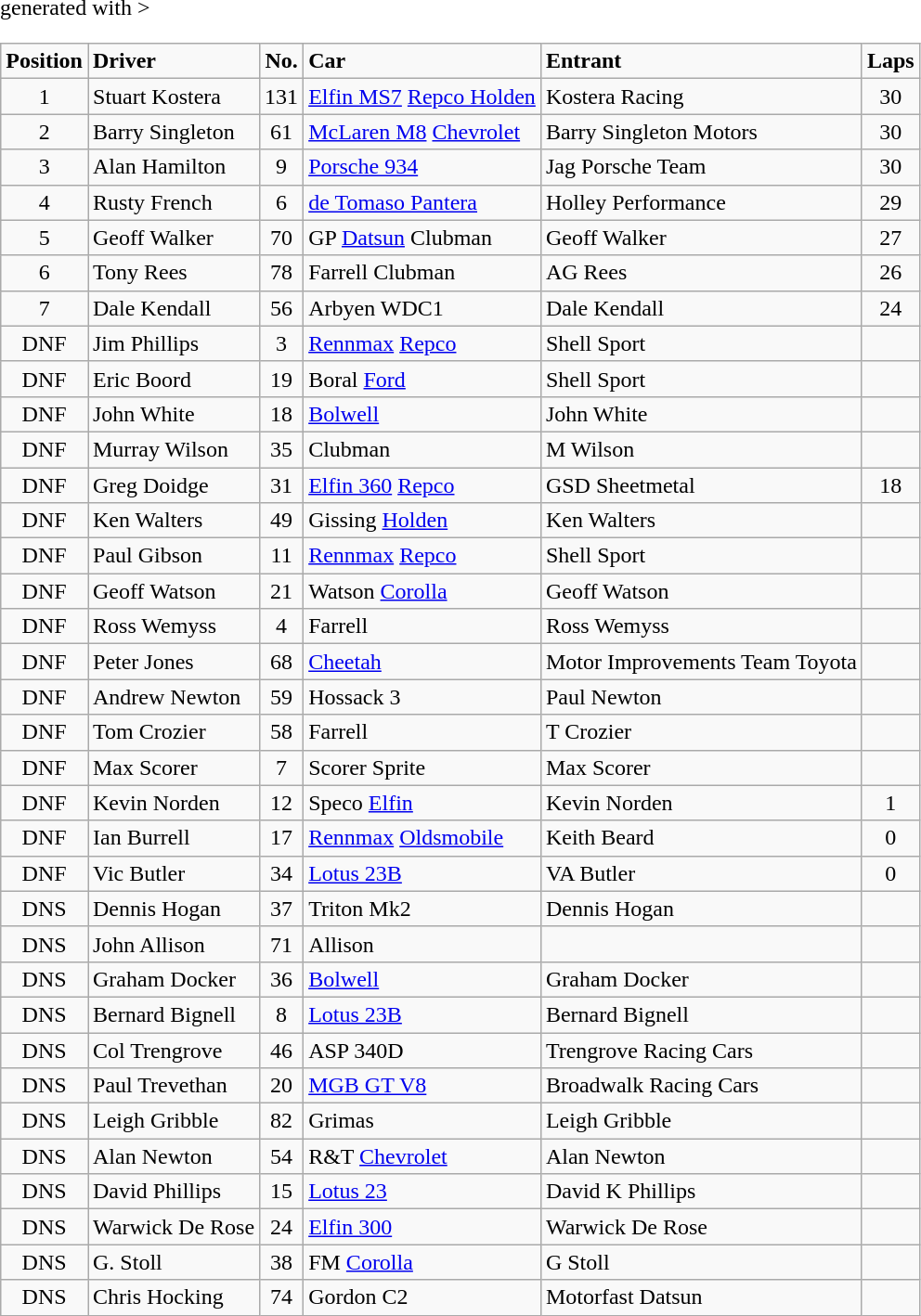<table class="wikitable" <hiddentext>generated with >
<tr style="font-weight:bold">
<td align="center">Position </td>
<td>Driver </td>
<td align="center">No.</td>
<td>Car </td>
<td>Entrant </td>
<td align="center">Laps </td>
</tr>
<tr>
<td align="center">1</td>
<td>Stuart Kostera</td>
<td align="center">131 </td>
<td><a href='#'>Elfin MS7</a> <a href='#'>Repco Holden</a></td>
<td>Kostera Racing</td>
<td align="center">30</td>
</tr>
<tr>
<td align="center">2</td>
<td>Barry Singleton</td>
<td align="center">61 </td>
<td><a href='#'>McLaren M8</a> <a href='#'>Chevrolet</a></td>
<td>Barry Singleton Motors</td>
<td align="center">30</td>
</tr>
<tr>
<td align="center">3</td>
<td>Alan Hamilton</td>
<td align="center">9</td>
<td><a href='#'>Porsche 934</a></td>
<td>Jag Porsche Team</td>
<td align="center">30</td>
</tr>
<tr>
<td align="center">4</td>
<td>Rusty French</td>
<td align="center">6</td>
<td><a href='#'>de Tomaso Pantera</a></td>
<td>Holley Performance</td>
<td align="center">29</td>
</tr>
<tr>
<td align="center">5</td>
<td>Geoff Walker</td>
<td align="center">70</td>
<td>GP <a href='#'>Datsun</a> Clubman </td>
<td>Geoff Walker</td>
<td align="center">27</td>
</tr>
<tr>
<td align="center">6</td>
<td>Tony Rees </td>
<td align="center">78</td>
<td>Farrell Clubman</td>
<td>AG Rees</td>
<td align="center">26</td>
</tr>
<tr>
<td align="center">7</td>
<td>Dale Kendall</td>
<td align="center">56</td>
<td>Arbyen WDC1 </td>
<td>Dale Kendall</td>
<td align="center">24</td>
</tr>
<tr>
<td align="center">DNF </td>
<td>Jim Phillips</td>
<td align="center">3</td>
<td><a href='#'>Rennmax</a> <a href='#'>Repco</a></td>
<td>Shell Sport</td>
<td align="center"></td>
</tr>
<tr>
<td align="center">DNF </td>
<td>Eric Boord</td>
<td align="center">19</td>
<td>Boral <a href='#'>Ford</a></td>
<td>Shell Sport</td>
<td align="center"></td>
</tr>
<tr>
<td align="center">DNF</td>
<td>John White</td>
<td align="center">18</td>
<td><a href='#'>Bolwell</a></td>
<td>John White</td>
<td align="center"></td>
</tr>
<tr>
<td align="center">DNF</td>
<td>Murray Wilson</td>
<td align="center">35</td>
<td>Clubman</td>
<td>M Wilson</td>
<td align="center"></td>
</tr>
<tr>
<td align="center">DNF</td>
<td>Greg Doidge</td>
<td align="center">31</td>
<td><a href='#'>Elfin 360</a> <a href='#'>Repco</a></td>
<td>GSD Sheetmetal</td>
<td align="center">18 </td>
</tr>
<tr>
<td align="center">DNF</td>
<td>Ken Walters</td>
<td align="center">49</td>
<td>Gissing <a href='#'>Holden</a></td>
<td>Ken Walters</td>
<td align="center"></td>
</tr>
<tr>
<td align="center">DNF</td>
<td>Paul Gibson</td>
<td align="center">11</td>
<td><a href='#'>Rennmax</a> <a href='#'>Repco</a></td>
<td>Shell Sport</td>
<td align="center"></td>
</tr>
<tr>
<td align="center">DNF</td>
<td>Geoff Watson</td>
<td align="center">21</td>
<td>Watson <a href='#'>Corolla</a></td>
<td>Geoff Watson</td>
<td align="center"></td>
</tr>
<tr>
<td align="center">DNF</td>
<td>Ross Wemyss</td>
<td align="center">4</td>
<td>Farrell</td>
<td>Ross Wemyss</td>
<td align="center"></td>
</tr>
<tr>
<td align="center">DNF</td>
<td>Peter Jones</td>
<td align="center">68</td>
<td><a href='#'>Cheetah</a></td>
<td>Motor Improvements Team Toyota</td>
<td align="center"></td>
</tr>
<tr>
<td align="center">DNF</td>
<td>Andrew Newton</td>
<td align="center">59</td>
<td>Hossack 3</td>
<td>Paul Newton</td>
<td align="center"></td>
</tr>
<tr>
<td align="center">DNF</td>
<td>Tom Crozier</td>
<td align="center">58</td>
<td>Farrell</td>
<td>T Crozier</td>
<td align="center"></td>
</tr>
<tr>
<td align="center">DNF</td>
<td>Max Scorer</td>
<td align="center">7</td>
<td>Scorer Sprite</td>
<td>Max Scorer</td>
<td align="center"></td>
</tr>
<tr>
<td align="center">DNF</td>
<td>Kevin Norden</td>
<td align="center">12</td>
<td>Speco <a href='#'>Elfin</a></td>
<td>Kevin Norden</td>
<td align="center">1 </td>
</tr>
<tr>
<td align="center">DNF</td>
<td>Ian Burrell</td>
<td align="center">17</td>
<td><a href='#'>Rennmax</a> <a href='#'>Oldsmobile</a></td>
<td>Keith Beard</td>
<td align="center">0 </td>
</tr>
<tr>
<td align="center">DNF</td>
<td>Vic Butler</td>
<td align="center">34</td>
<td><a href='#'>Lotus 23B</a></td>
<td>VA Butler</td>
<td align="center">0 </td>
</tr>
<tr>
<td align="center">DNS </td>
<td>Dennis Hogan </td>
<td align="center">37</td>
<td>Triton Mk2</td>
<td>Dennis Hogan</td>
<td align="center"></td>
</tr>
<tr>
<td align="center">DNS </td>
<td>John Allison </td>
<td align="center">71</td>
<td>Allison</td>
<td></td>
<td align="center"></td>
</tr>
<tr>
<td align="center">DNS </td>
<td>Graham Docker </td>
<td align="center">36</td>
<td><a href='#'>Bolwell</a></td>
<td>Graham Docker</td>
<td align="center"></td>
</tr>
<tr>
<td align="center">DNS </td>
<td>Bernard Bignell </td>
<td align="center">8</td>
<td><a href='#'>Lotus 23B</a></td>
<td>Bernard Bignell</td>
<td align="center"></td>
</tr>
<tr>
<td align="center">DNS </td>
<td>Col Trengrove </td>
<td align="center">46</td>
<td>ASP 340D</td>
<td>Trengrove Racing Cars</td>
<td align="center"></td>
</tr>
<tr>
<td align="center">DNS </td>
<td>Paul Trevethan </td>
<td align="center">20</td>
<td><a href='#'>MGB GT V8</a></td>
<td>Broadwalk Racing Cars</td>
<td align="center"></td>
</tr>
<tr>
<td align="center">DNS </td>
<td>Leigh Gribble </td>
<td align="center">82</td>
<td>Grimas</td>
<td>Leigh Gribble</td>
<td align="center"></td>
</tr>
<tr>
<td align="center">DNS </td>
<td>Alan Newton </td>
<td align="center">54</td>
<td>R&T <a href='#'>Chevrolet</a></td>
<td>Alan Newton</td>
<td align="center"></td>
</tr>
<tr>
<td align="center">DNS </td>
<td>David Phillips </td>
<td align="center">15</td>
<td><a href='#'>Lotus 23</a></td>
<td>David K Phillips</td>
<td align="center"></td>
</tr>
<tr>
<td align="center">DNS </td>
<td>Warwick De Rose </td>
<td align="center">24</td>
<td><a href='#'>Elfin 300</a></td>
<td>Warwick De Rose</td>
<td align="center"></td>
</tr>
<tr>
<td align="center">DNS </td>
<td>G. Stoll </td>
<td align="center">38</td>
<td>FM <a href='#'>Corolla</a></td>
<td>G Stoll</td>
<td align="center"></td>
</tr>
<tr>
<td align="center">DNS </td>
<td>Chris Hocking </td>
<td align="center">74</td>
<td>Gordon C2</td>
<td>Motorfast Datsun</td>
<td align="center"></td>
</tr>
</table>
